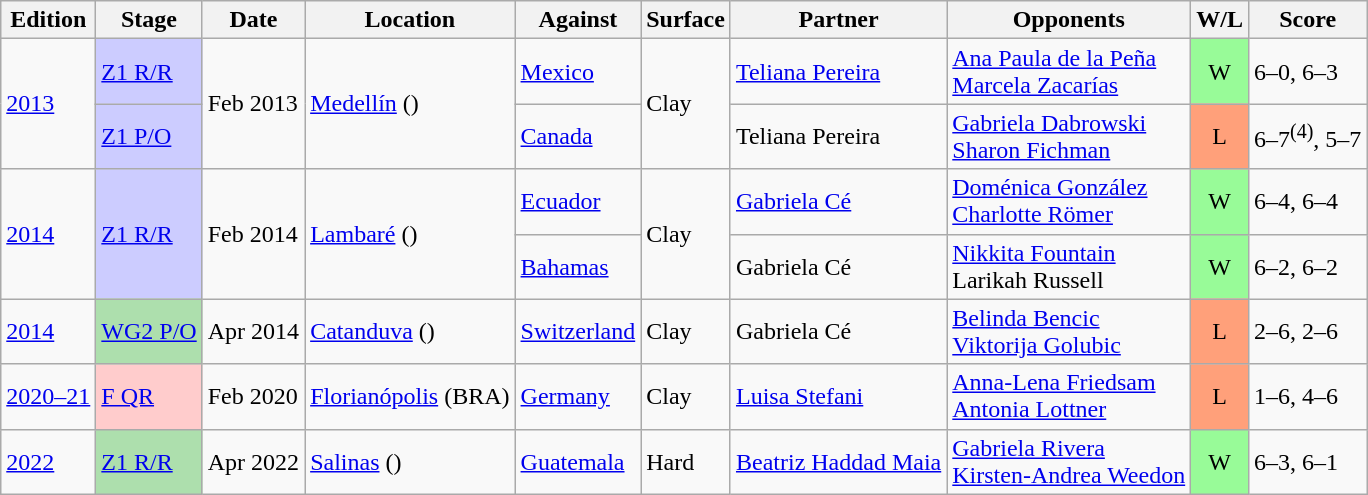<table class=wikitable>
<tr>
<th>Edition</th>
<th>Stage</th>
<th>Date</th>
<th>Location</th>
<th>Against</th>
<th>Surface</th>
<th>Partner</th>
<th>Opponents</th>
<th>W/L</th>
<th>Score</th>
</tr>
<tr>
<td rowspan="2"><a href='#'>2013</a></td>
<td style="background:#ccf;"><a href='#'>Z1 R/R</a></td>
<td rowspan="2">Feb 2013</td>
<td rowspan="2"><a href='#'>Medellín</a> ()</td>
<td> <a href='#'>Mexico</a></td>
<td rowspan="2">Clay</td>
<td><a href='#'>Teliana Pereira</a></td>
<td><a href='#'>Ana Paula de la Peña</a> <br> <a href='#'>Marcela Zacarías</a></td>
<td style="text-align:center; background:#98fb98;">W</td>
<td>6–0, 6–3</td>
</tr>
<tr>
<td style="background:#ccf;"><a href='#'>Z1 P/O</a></td>
<td> <a href='#'>Canada</a></td>
<td>Teliana Pereira</td>
<td><a href='#'>Gabriela Dabrowski</a> <br> <a href='#'>Sharon Fichman</a></td>
<td style="text-align:center; background:#ffa07a;">L</td>
<td>6–7<sup>(4)</sup>, 5–7</td>
</tr>
<tr>
<td rowspan="2"><a href='#'>2014</a></td>
<td style="background:#ccf;" rowspan="2"><a href='#'>Z1 R/R</a></td>
<td rowspan="2">Feb 2014</td>
<td rowspan="2"><a href='#'>Lambaré</a> ()</td>
<td> <a href='#'>Ecuador</a></td>
<td rowspan="2">Clay</td>
<td><a href='#'>Gabriela Cé</a></td>
<td><a href='#'>Doménica González</a> <br> <a href='#'>Charlotte Römer</a></td>
<td style="text-align:center; background:#98fb98;">W</td>
<td>6–4, 6–4</td>
</tr>
<tr>
<td> <a href='#'>Bahamas</a></td>
<td>Gabriela Cé</td>
<td><a href='#'>Nikkita Fountain</a> <br> Larikah Russell</td>
<td style="text-align:center; background:#98fb98;">W</td>
<td>6–2, 6–2</td>
</tr>
<tr>
<td><a href='#'>2014</a></td>
<td bgcolor=addfad><a href='#'>WG2 P/O</a></td>
<td>Apr 2014</td>
<td><a href='#'>Catanduva</a> ()</td>
<td> <a href='#'>Switzerland</a></td>
<td>Clay</td>
<td>Gabriela Cé</td>
<td><a href='#'>Belinda Bencic</a> <br> <a href='#'>Viktorija Golubic</a></td>
<td style="text-align:center; background:#ffa07a;">L</td>
<td>2–6, 2–6</td>
</tr>
<tr>
<td><a href='#'>2020–21</a></td>
<td bgcolor=ffcccc><a href='#'>F QR</a></td>
<td>Feb 2020</td>
<td><a href='#'>Florianópolis</a> (BRA)</td>
<td> <a href='#'>Germany</a></td>
<td>Clay</td>
<td><a href='#'>Luisa Stefani</a></td>
<td><a href='#'>Anna-Lena Friedsam</a> <br> <a href='#'>Antonia Lottner</a></td>
<td style="text-align:center; background:#ffa07a;">L</td>
<td>1–6, 4–6</td>
</tr>
<tr>
<td rowspan=2><a href='#'>2022</a></td>
<td bgcolor=addfad><a href='#'>Z1 R/R</a></td>
<td>Apr 2022</td>
<td><a href='#'>Salinas</a> ()</td>
<td> <a href='#'>Guatemala</a></td>
<td rowspan=2>Hard</td>
<td><a href='#'>Beatriz Haddad Maia</a></td>
<td><a href='#'>Gabriela Rivera</a> <br> <a href='#'>Kirsten-Andrea Weedon</a></td>
<td style="text-align:center; background:#98fb98;">W</td>
<td>6–3, 6–1</td>
</tr>
</table>
